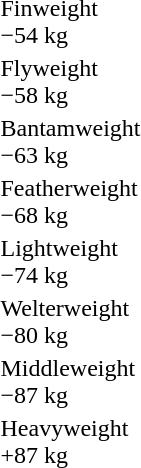<table>
<tr>
<td rowspan=2>Finweight<br>−54 kg</td>
<td rowspan=2></td>
<td rowspan=2></td>
<td></td>
</tr>
<tr>
<td></td>
</tr>
<tr>
<td rowspan=2>Flyweight<br>−58 kg</td>
<td rowspan=2></td>
<td rowspan=2></td>
<td></td>
</tr>
<tr>
<td></td>
</tr>
<tr>
<td rowspan=2>Bantamweight<br>−63 kg</td>
<td rowspan=2></td>
<td rowspan=2></td>
<td></td>
</tr>
<tr>
<td></td>
</tr>
<tr>
<td rowspan=2>Featherweight<br>−68 kg</td>
<td rowspan=2></td>
<td rowspan=2></td>
<td></td>
</tr>
<tr>
<td></td>
</tr>
<tr>
<td rowspan=2>Lightweight<br>−74 kg</td>
<td rowspan=2></td>
<td rowspan=2></td>
<td></td>
</tr>
<tr>
<td></td>
</tr>
<tr>
<td rowspan=2>Welterweight<br>−80 kg</td>
<td rowspan=2></td>
<td rowspan=2></td>
<td></td>
</tr>
<tr>
<td></td>
</tr>
<tr>
<td rowspan=2>Middleweight<br>−87 kg</td>
<td rowspan=2></td>
<td rowspan=2></td>
<td></td>
</tr>
<tr>
<td></td>
</tr>
<tr>
<td rowspan=2>Heavyweight<br>+87 kg</td>
<td rowspan=2></td>
<td rowspan=2></td>
<td></td>
</tr>
<tr>
<td></td>
</tr>
</table>
